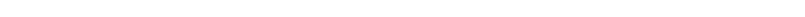<table style="width:66%; text-align:center;">
<tr style="color:white;">
<td style="background:"><strong>2</strong></td>
<td style="background:"><strong>3</strong></td>
<td style="background:"><strong>19</strong></td>
</tr>
</table>
